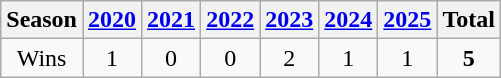<table class="wikitable">
<tr>
<th>Season</th>
<th><a href='#'>2020</a></th>
<th><a href='#'>2021</a></th>
<th><a href='#'>2022</a></th>
<th><a href='#'>2023</a></th>
<th><a href='#'>2024</a></th>
<th><a href='#'>2025</a></th>
<th>Total</th>
</tr>
<tr align="center">
<td>Wins</td>
<td>1</td>
<td>0</td>
<td>0</td>
<td>2</td>
<td>1</td>
<td>1</td>
<td><strong>5</strong></td>
</tr>
</table>
